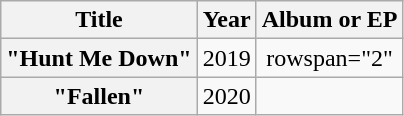<table class="wikitable plainrowheaders" style="text-align:center;">
<tr>
<th scope="col">Title</th>
<th scope="col">Year</th>
<th scope="col">Album or EP</th>
</tr>
<tr>
<th scope="row">"Hunt Me Down"</th>
<td>2019</td>
<td>rowspan="2" </td>
</tr>
<tr>
<th scope="row">"Fallen"</th>
<td>2020</td>
</tr>
</table>
